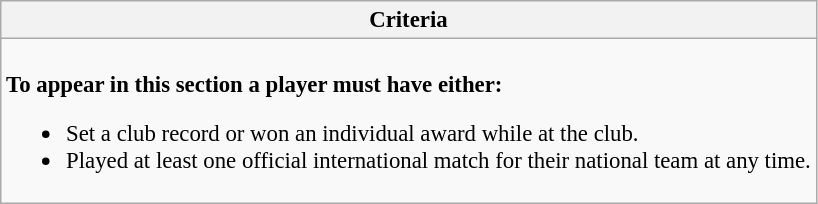<table class="wikitable collapsible collapsed" style="font-size:95%;">
<tr>
<th>Criteria</th>
</tr>
<tr>
<td><br><strong>To appear in this section a player must have either:</strong><ul><li>Set a club record or won an individual award while at the club.</li><li>Played at least one official international match for their national team at any time.</li></ul></td>
</tr>
</table>
